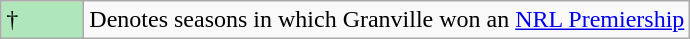<table class="wikitable">
<tr>
<td style="background:#afe6ba; width:3em;">†</td>
<td>Denotes seasons in which Granville won an <a href='#'>NRL Premiership</a></td>
</tr>
</table>
